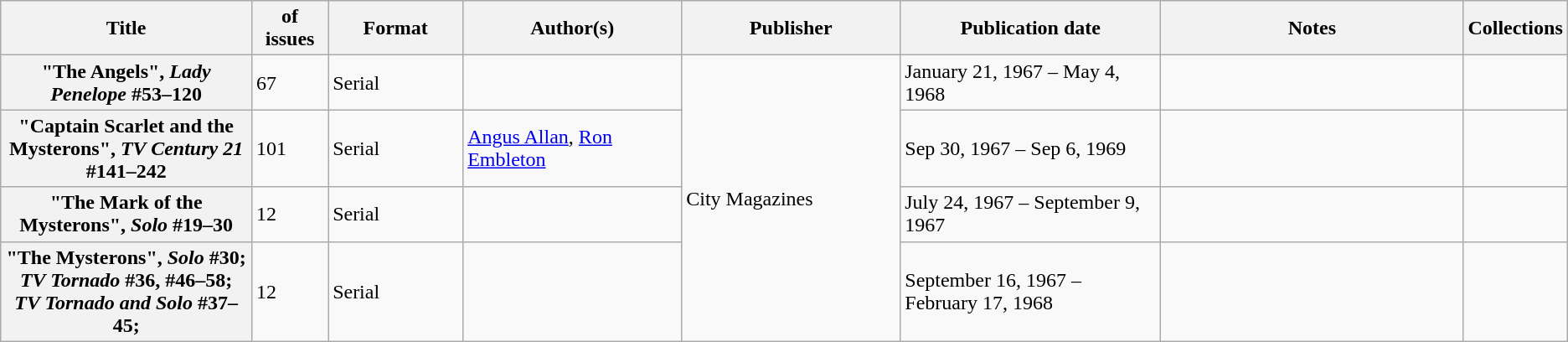<table class="wikitable">
<tr>
<th>Title</th>
<th style="width:40pt"> of issues</th>
<th style="width:75pt">Format</th>
<th style="width:125pt">Author(s)</th>
<th style="width:125pt">Publisher</th>
<th style="width:150pt">Publication date</th>
<th style="width:175pt">Notes</th>
<th>Collections</th>
</tr>
<tr>
<th>"The Angels", <em>Lady Penelope</em> #53–120</th>
<td>67</td>
<td>Serial</td>
<td></td>
<td rowspan="4">City Magazines</td>
<td>January 21, 1967 – May 4, 1968</td>
<td></td>
<td></td>
</tr>
<tr>
<th>"Captain Scarlet and the Mysterons", <em>TV Century 21</em> #141–242</th>
<td>101</td>
<td>Serial</td>
<td><a href='#'>Angus Allan</a>, <a href='#'>Ron Embleton</a></td>
<td>Sep 30, 1967 – Sep 6, 1969</td>
<td></td>
<td></td>
</tr>
<tr>
<th>"The Mark of the Mysterons", <em>Solo</em> #19–30</th>
<td>12</td>
<td>Serial</td>
<td></td>
<td>July 24, 1967 – September 9, 1967</td>
<td></td>
<td></td>
</tr>
<tr>
<th>"The Mysterons", <em>Solo</em> #30; <em>TV Tornado</em> #36, #46–58; <em>TV Tornado and Solo</em> #37–45;</th>
<td>12</td>
<td>Serial</td>
<td></td>
<td>September 16, 1967 – February 17, 1968</td>
<td></td>
<td></td>
</tr>
</table>
